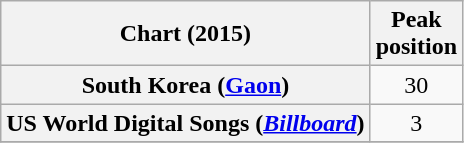<table class="wikitable sortable plainrowheaders" style="text-align:center;">
<tr>
<th>Chart (2015)</th>
<th>Peak<br>position</th>
</tr>
<tr>
<th scope="row">South Korea (<a href='#'>Gaon</a>)</th>
<td>30</td>
</tr>
<tr>
<th scope="row">US World Digital Songs (<em><a href='#'>Billboard</a></em>)</th>
<td>3</td>
</tr>
<tr>
</tr>
</table>
